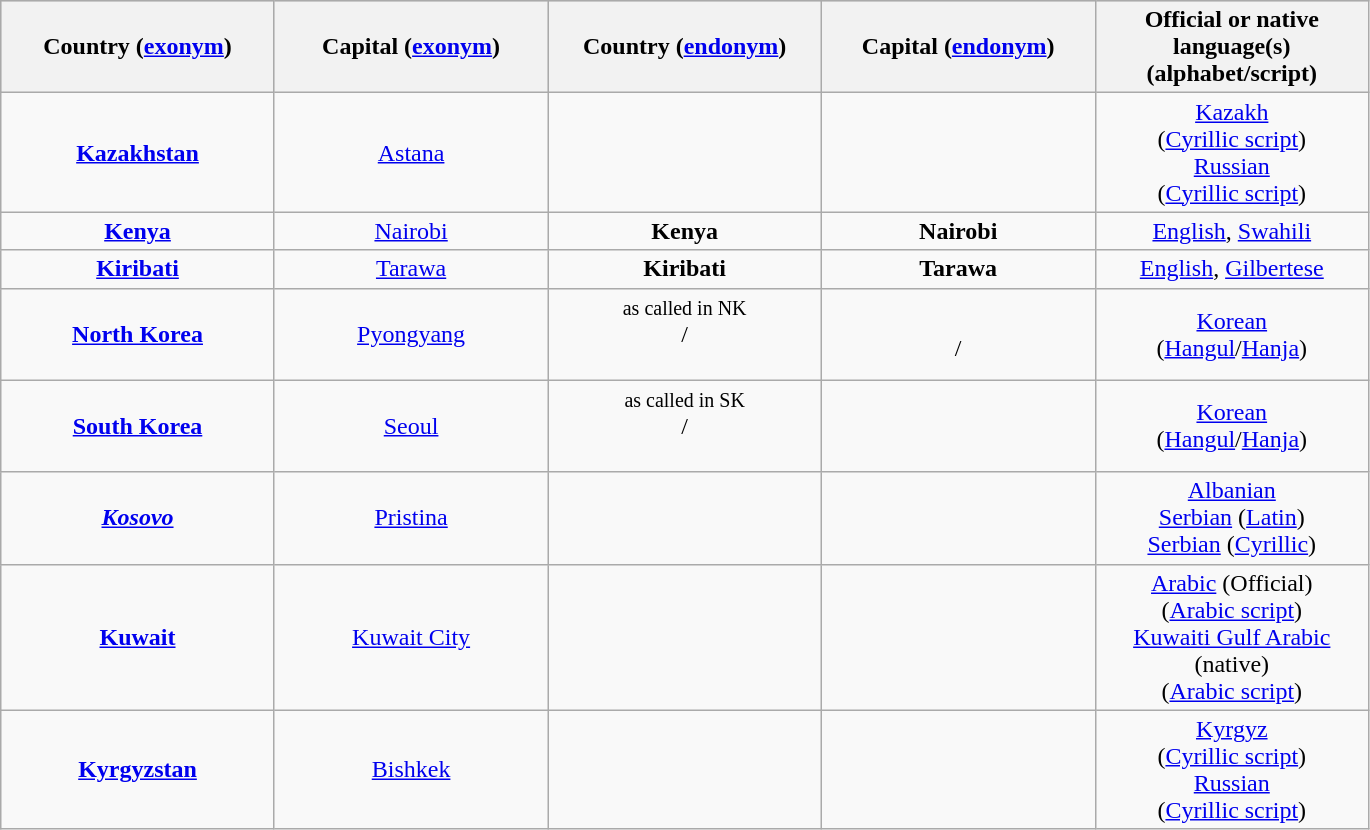<table style="text-align:center;" class="wikitable">
<tr style="background:#ccc;">
<th style="width:175px;">Country (<a href='#'>exonym</a>)</th>
<th style="width:175px;">Capital (<a href='#'>exonym</a>)</th>
<th style="width:175px;">Country (<a href='#'>endonym</a>)</th>
<th style="width:175px;">Capital (<a href='#'>endonym</a>)</th>
<th style="width:175px;">Official or native language(s) (alphabet/script)</th>
</tr>
<tr>
<td> <strong><a href='#'>Kazakhstan</a></strong></td>
<td><a href='#'>Astana</a></td>
<td><strong><em></em></strong><br><em></em><br><strong></strong><br></td>
<td><strong><em></em></strong><br><em></em><br><strong></strong><br></td>
<td><a href='#'>Kazakh</a><br>(<a href='#'>Cyrillic script</a>)<br><a href='#'>Russian</a><br>(<a href='#'>Cyrillic script</a>)</td>
</tr>
<tr>
<td> <strong><a href='#'>Kenya</a></strong></td>
<td><a href='#'>Nairobi</a></td>
<td><strong>Kenya</strong></td>
<td><strong>Nairobi</strong></td>
<td><a href='#'>English</a>, <a href='#'>Swahili</a></td>
</tr>
<tr>
<td> <strong><a href='#'>Kiribati</a></strong></td>
<td><a href='#'>Tarawa</a></td>
<td><strong>Kiribati</strong></td>
<td><strong>Tarawa</strong></td>
<td><a href='#'>English</a>, <a href='#'>Gilbertese</a></td>
</tr>
<tr>
<td> <strong><a href='#'>North Korea</a></strong></td>
<td><a href='#'>Pyongyang</a></td>
<td><strong></strong> <small>as called in NK</small><br> / <br><strong></strong><br></td>
<td><strong></strong><br> / </td>
<td><a href='#'>Korean</a><br>(<a href='#'>Hangul</a>/<a href='#'>Hanja</a>)</td>
</tr>
<tr>
<td> <strong><a href='#'>South Korea</a></strong></td>
<td><a href='#'>Seoul</a></td>
<td><strong></strong> <small>as called in SK</small><br> / <br><strong></strong><br></td>
<td><strong></strong><br></td>
<td><a href='#'>Korean</a><br>(<a href='#'>Hangul</a>/<a href='#'>Hanja</a>)</td>
</tr>
<tr>
<td> <strong><em><a href='#'>Kosovo</a></em></strong></td>
<td><a href='#'>Pristina</a></td>
<td><strong></strong><br><strong></strong><br><strong></strong></td>
<td><strong></strong><br><strong></strong><br><strong></strong></td>
<td><a href='#'>Albanian</a> <br> <a href='#'>Serbian</a> (<a href='#'>Latin</a>) <br> <a href='#'>Serbian</a> (<a href='#'>Cyrillic</a>)</td>
</tr>
<tr>
<td> <strong><a href='#'>Kuwait</a></strong></td>
<td><a href='#'>Kuwait City</a></td>
<td><strong></strong><br><br><strong></strong><br></td>
<td><strong></strong><br><br><strong></strong><br></td>
<td><a href='#'>Arabic</a> (Official)<br>(<a href='#'>Arabic script</a>)<br> <a href='#'>Kuwaiti Gulf Arabic</a> (native)<br>(<a href='#'>Arabic script</a>)</td>
</tr>
<tr>
<td> <strong><a href='#'>Kyrgyzstan</a></strong></td>
<td><a href='#'>Bishkek</a></td>
<td><strong></strong><br><br><strong></strong><br></td>
<td><strong></strong><br><br><strong></strong><br></td>
<td><a href='#'>Kyrgyz</a><br>(<a href='#'>Cyrillic script</a>)<br><a href='#'>Russian</a><br>(<a href='#'>Cyrillic script</a>)</td>
</tr>
</table>
